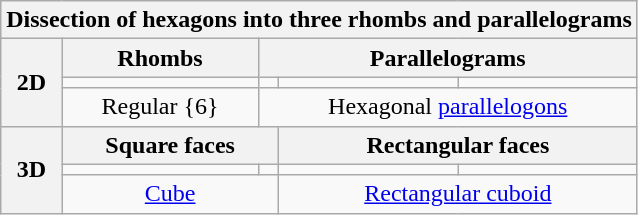<table class="wikitable skin-invert-image collapsible" style="text-align:center;">
<tr>
<th colspan=12>Dissection of hexagons into three rhombs and parallelograms</th>
</tr>
<tr>
<th rowspan=3>2D</th>
<th>Rhombs</th>
<th colspan=3>Parallelograms</th>
</tr>
<tr valign=top>
<td></td>
<td></td>
<td></td>
<td></td>
</tr>
<tr valign=top>
<td>Regular {6}</td>
<td colspan=3>Hexagonal <a href='#'>parallelogons</a></td>
</tr>
<tr>
<th rowspan=3>3D</th>
<th colspan=2>Square faces</th>
<th colspan=2>Rectangular faces</th>
</tr>
<tr valign=top>
<td></td>
<td></td>
<td></td>
<td></td>
</tr>
<tr valign=top>
<td colspan=2><a href='#'>Cube</a></td>
<td colspan=2><a href='#'>Rectangular cuboid</a></td>
</tr>
</table>
